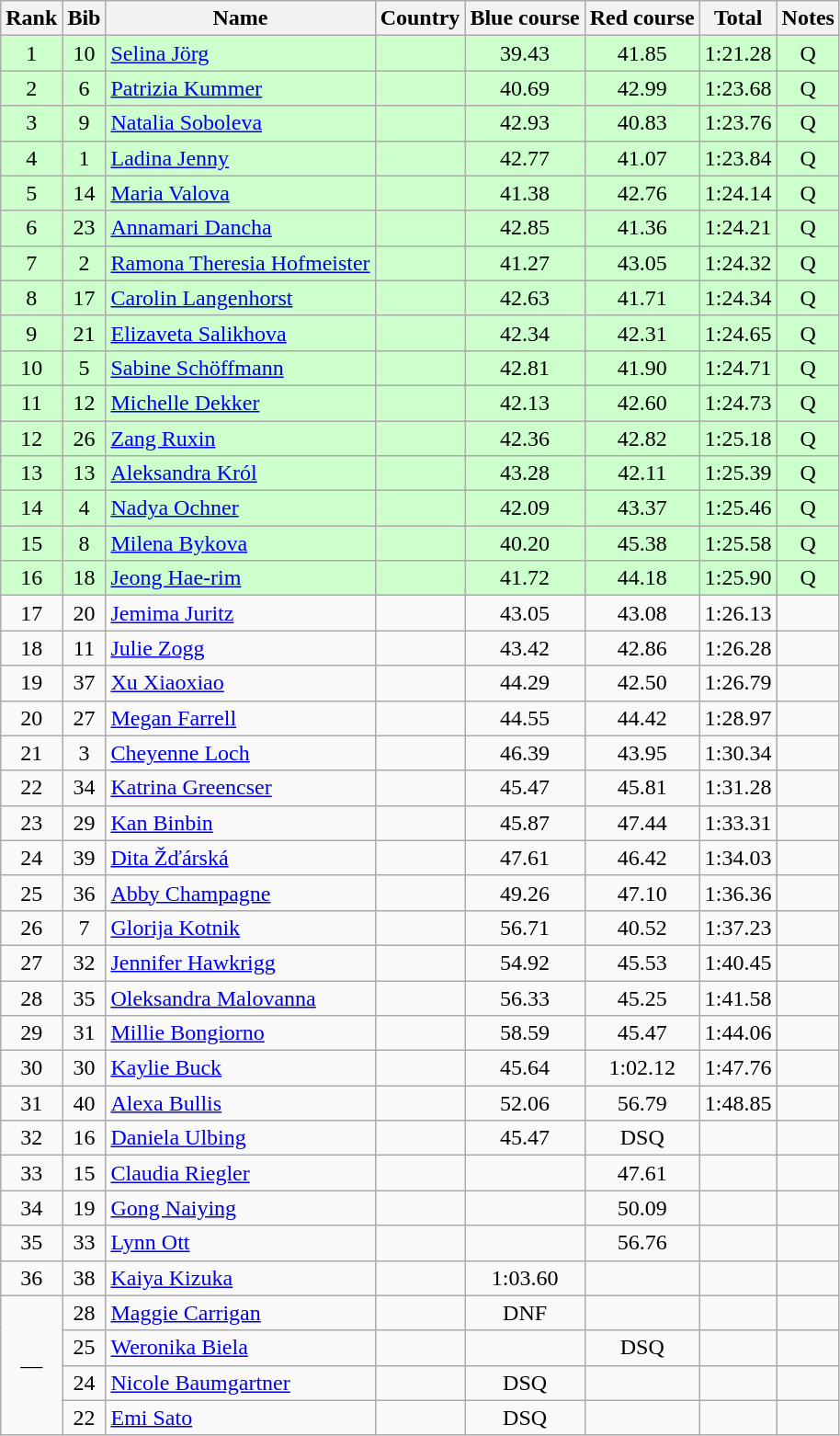<table class="wikitable sortable" style="text-align:center">
<tr>
<th>Rank</th>
<th>Bib</th>
<th>Name</th>
<th>Country</th>
<th>Blue course</th>
<th>Red course</th>
<th>Total</th>
<th>Notes</th>
</tr>
<tr bgcolor=ccffcc>
<td>1</td>
<td>10</td>
<td align=left><a href='#'>Selina Jörg</a></td>
<td align=left></td>
<td>39.43</td>
<td>41.85</td>
<td>1:21.28</td>
<td>Q</td>
</tr>
<tr bgcolor=ccffcc>
<td>2</td>
<td>6</td>
<td align=left><a href='#'>Patrizia Kummer</a></td>
<td align=left></td>
<td>40.69</td>
<td>42.99</td>
<td>1:23.68</td>
<td>Q</td>
</tr>
<tr bgcolor=ccffcc>
<td>3</td>
<td>9</td>
<td align=left><a href='#'>Natalia Soboleva</a></td>
<td align=left></td>
<td>42.93</td>
<td>40.83</td>
<td>1:23.76</td>
<td>Q</td>
</tr>
<tr bgcolor=ccffcc>
<td>4</td>
<td>1</td>
<td align=left><a href='#'>Ladina Jenny</a></td>
<td align=left></td>
<td>42.77</td>
<td>41.07</td>
<td>1:23.84</td>
<td>Q</td>
</tr>
<tr bgcolor=ccffcc>
<td>5</td>
<td>14</td>
<td align=left><a href='#'>Maria Valova</a></td>
<td align=left></td>
<td>41.38</td>
<td>42.76</td>
<td>1:24.14</td>
<td>Q</td>
</tr>
<tr bgcolor=ccffcc>
<td>6</td>
<td>23</td>
<td align=left><a href='#'>Annamari Dancha</a></td>
<td align=left></td>
<td>42.85</td>
<td>41.36</td>
<td>1:24.21</td>
<td>Q</td>
</tr>
<tr bgcolor=ccffcc>
<td>7</td>
<td>2</td>
<td align=left><a href='#'>Ramona Theresia Hofmeister</a></td>
<td align=left></td>
<td>41.27</td>
<td>43.05</td>
<td>1:24.32</td>
<td>Q</td>
</tr>
<tr bgcolor=ccffcc>
<td>8</td>
<td>17</td>
<td align=left><a href='#'>Carolin Langenhorst</a></td>
<td align=left></td>
<td>42.63</td>
<td>41.71</td>
<td>1:24.34</td>
<td>Q</td>
</tr>
<tr bgcolor=ccffcc>
<td>9</td>
<td>21</td>
<td align=left><a href='#'>Elizaveta Salikhova</a></td>
<td align=left></td>
<td>42.34</td>
<td>42.31</td>
<td>1:24.65</td>
<td>Q</td>
</tr>
<tr bgcolor=ccffcc>
<td>10</td>
<td>5</td>
<td align=left><a href='#'>Sabine Schöffmann</a></td>
<td align=left></td>
<td>42.81</td>
<td>41.90</td>
<td>1:24.71</td>
<td>Q</td>
</tr>
<tr bgcolor=ccffcc>
<td>11</td>
<td>12</td>
<td align=left><a href='#'>Michelle Dekker</a></td>
<td align=left></td>
<td>42.13</td>
<td>42.60</td>
<td>1:24.73</td>
<td>Q</td>
</tr>
<tr bgcolor=ccffcc>
<td>12</td>
<td>26</td>
<td align=left><a href='#'>Zang Ruxin</a></td>
<td align=left></td>
<td>42.36</td>
<td>42.82</td>
<td>1:25.18</td>
<td>Q</td>
</tr>
<tr bgcolor=ccffcc>
<td>13</td>
<td>13</td>
<td align=left><a href='#'>Aleksandra Król</a></td>
<td align=left></td>
<td>43.28</td>
<td>42.11</td>
<td>1:25.39</td>
<td>Q</td>
</tr>
<tr bgcolor=ccffcc>
<td>14</td>
<td>4</td>
<td align=left><a href='#'>Nadya Ochner</a></td>
<td align=left></td>
<td>42.09</td>
<td>43.37</td>
<td>1:25.46</td>
<td>Q</td>
</tr>
<tr bgcolor=ccffcc>
<td>15</td>
<td>8</td>
<td align=left><a href='#'>Milena Bykova</a></td>
<td align=left></td>
<td>40.20</td>
<td>45.38</td>
<td>1:25.58</td>
<td>Q</td>
</tr>
<tr bgcolor=ccffcc>
<td>16</td>
<td>18</td>
<td align=left><a href='#'>Jeong Hae-rim</a></td>
<td align=left></td>
<td>41.72</td>
<td>44.18</td>
<td>1:25.90</td>
<td>Q</td>
</tr>
<tr>
<td>17</td>
<td>20</td>
<td align=left><a href='#'>Jemima Juritz</a></td>
<td align=left></td>
<td>43.05</td>
<td>43.08</td>
<td>1:26.13</td>
<td></td>
</tr>
<tr>
<td>18</td>
<td>11</td>
<td align=left><a href='#'>Julie Zogg</a></td>
<td align=left></td>
<td>43.42</td>
<td>42.86</td>
<td>1:26.28</td>
<td></td>
</tr>
<tr>
<td>19</td>
<td>37</td>
<td align=left><a href='#'>Xu Xiaoxiao</a></td>
<td align=left></td>
<td>44.29</td>
<td>42.50</td>
<td>1:26.79</td>
<td></td>
</tr>
<tr>
<td>20</td>
<td>27</td>
<td align=left><a href='#'>Megan Farrell</a></td>
<td align=left></td>
<td>44.55</td>
<td>44.42</td>
<td>1:28.97</td>
<td></td>
</tr>
<tr>
<td>21</td>
<td>3</td>
<td align=left><a href='#'>Cheyenne Loch</a></td>
<td align=left></td>
<td>46.39</td>
<td>43.95</td>
<td>1:30.34</td>
<td></td>
</tr>
<tr>
<td>22</td>
<td>34</td>
<td align=left><a href='#'>Katrina Greencser</a></td>
<td align=left></td>
<td>45.47</td>
<td>45.81</td>
<td>1:31.28</td>
<td></td>
</tr>
<tr>
<td>23</td>
<td>29</td>
<td align=left><a href='#'>Kan Binbin</a></td>
<td align=left></td>
<td>45.87</td>
<td>47.44</td>
<td>1:33.31</td>
<td></td>
</tr>
<tr>
<td>24</td>
<td>39</td>
<td align=left><a href='#'>Dita Žďárská</a></td>
<td align=left></td>
<td>47.61</td>
<td>46.42</td>
<td>1:34.03</td>
<td></td>
</tr>
<tr>
<td>25</td>
<td>36</td>
<td align=left><a href='#'>Abby Champagne</a></td>
<td align=left></td>
<td>49.26</td>
<td>47.10</td>
<td>1:36.36</td>
<td></td>
</tr>
<tr>
<td>26</td>
<td>7</td>
<td align=left><a href='#'>Glorija Kotnik</a></td>
<td align=left></td>
<td>56.71</td>
<td>40.52</td>
<td>1:37.23</td>
<td></td>
</tr>
<tr>
<td>27</td>
<td>32</td>
<td align=left><a href='#'>Jennifer Hawkrigg</a></td>
<td align=left></td>
<td>54.92</td>
<td>45.53</td>
<td>1:40.45</td>
<td></td>
</tr>
<tr>
<td>28</td>
<td>35</td>
<td align=left><a href='#'>Oleksandra Malovanna</a></td>
<td align=left></td>
<td>56.33</td>
<td>45.25</td>
<td>1:41.58</td>
<td></td>
</tr>
<tr>
<td>29</td>
<td>31</td>
<td align=left><a href='#'>Millie Bongiorno</a></td>
<td align=left></td>
<td>58.59</td>
<td>45.47</td>
<td>1:44.06</td>
<td></td>
</tr>
<tr>
<td>30</td>
<td>30</td>
<td align=left><a href='#'>Kaylie Buck</a></td>
<td align=left></td>
<td>45.64</td>
<td>1:02.12</td>
<td>1:47.76</td>
<td></td>
</tr>
<tr>
<td>31</td>
<td>40</td>
<td align=left><a href='#'>Alexa Bullis</a></td>
<td align=left></td>
<td>52.06</td>
<td>56.79</td>
<td>1:48.85</td>
<td></td>
</tr>
<tr>
<td>32</td>
<td>16</td>
<td align=left><a href='#'>Daniela Ulbing</a></td>
<td align=left></td>
<td>45.47</td>
<td>DSQ</td>
<td></td>
<td></td>
</tr>
<tr>
<td>33</td>
<td>15</td>
<td align=left><a href='#'>Claudia Riegler</a></td>
<td align=left></td>
<td></td>
<td>47.61</td>
<td></td>
<td></td>
</tr>
<tr>
<td>34</td>
<td>19</td>
<td align=left><a href='#'>Gong Naiying</a></td>
<td align=left></td>
<td></td>
<td>50.09</td>
<td></td>
<td></td>
</tr>
<tr>
<td>35</td>
<td>33</td>
<td align=left><a href='#'>Lynn Ott</a></td>
<td align=left></td>
<td></td>
<td>56.76</td>
<td></td>
<td></td>
</tr>
<tr>
<td>36</td>
<td>38</td>
<td align=left><a href='#'>Kaiya Kizuka</a></td>
<td align=left></td>
<td>1:03.60</td>
<td></td>
<td></td>
<td></td>
</tr>
<tr>
<td rowspan=4>—</td>
<td>28</td>
<td align=left><a href='#'>Maggie Carrigan</a></td>
<td align=left></td>
<td>DNF</td>
<td></td>
<td></td>
<td></td>
</tr>
<tr>
<td>25</td>
<td align=left><a href='#'>Weronika Biela</a></td>
<td align=left></td>
<td></td>
<td>DSQ</td>
<td></td>
<td></td>
</tr>
<tr>
<td>24</td>
<td align=left><a href='#'>Nicole Baumgartner</a></td>
<td align=left></td>
<td>DSQ</td>
<td></td>
<td></td>
<td></td>
</tr>
<tr>
<td>22</td>
<td align=left><a href='#'>Emi Sato</a></td>
<td align=left></td>
<td>DSQ</td>
<td></td>
<td></td>
<td></td>
</tr>
</table>
